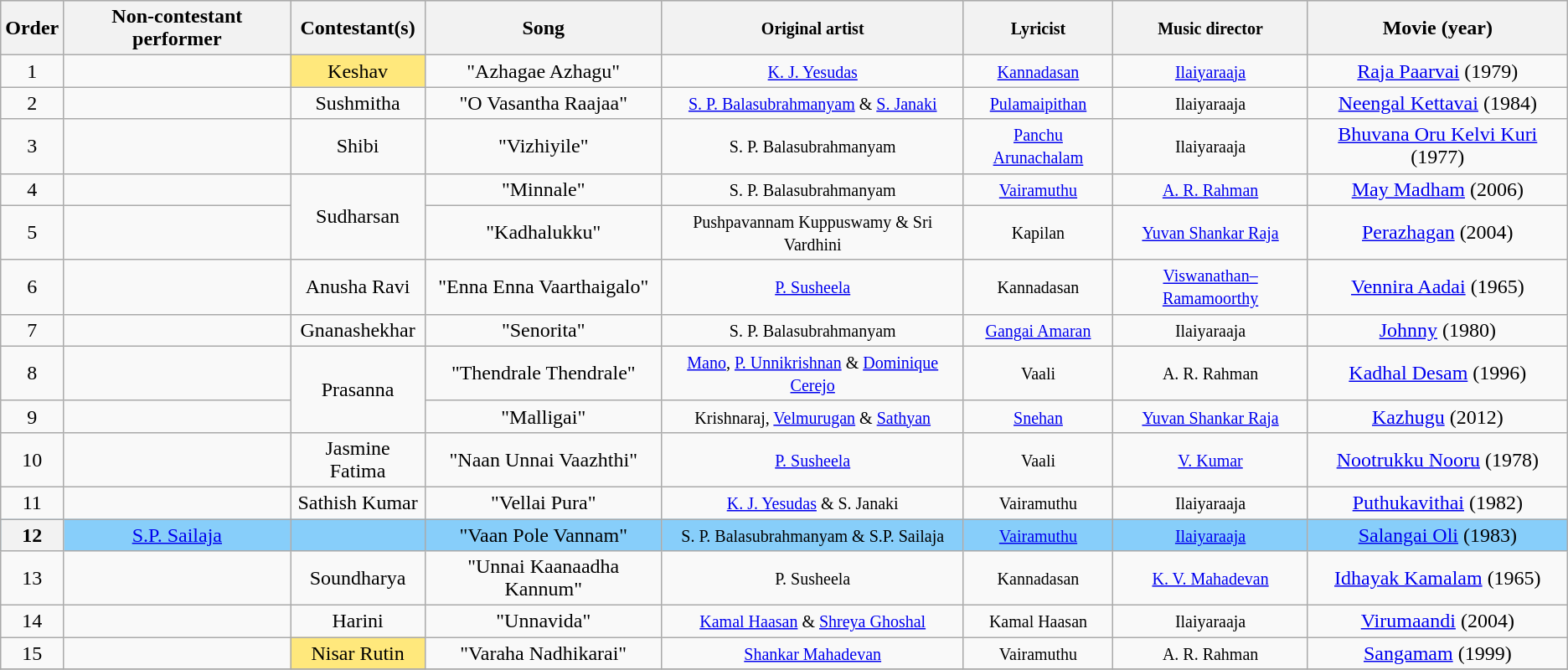<table class="wikitable sortable" style="text-align: center; width: auto;">
<tr style="background:lightgrey; text-align:center;">
<th>Order</th>
<th>Non-contestant performer</th>
<th>Contestant(s)</th>
<th>Song</th>
<th><small>Original artist</small></th>
<th><small>Lyricist</small></th>
<th><small>Music director</small></th>
<th>Movie (year)</th>
</tr>
<tr>
<td>1</td>
<td></td>
<td style="background:#ffe87c">Keshav</td>
<td>"Azhagae Azhagu"</td>
<td><small><a href='#'>K. J. Yesudas</a></small></td>
<td><small><a href='#'>Kannadasan</a></small></td>
<td><small><a href='#'>Ilaiyaraaja</a></small></td>
<td><a href='#'>Raja Paarvai</a> (1979)</td>
</tr>
<tr>
<td>2</td>
<td></td>
<td>Sushmitha</td>
<td>"O Vasantha Raajaa"</td>
<td><small><a href='#'>S. P. Balasubrahmanyam</a> & <a href='#'>S. Janaki</a></small></td>
<td><small><a href='#'>Pulamaipithan</a></small></td>
<td><small>Ilaiyaraaja</small></td>
<td><a href='#'>Neengal Kettavai</a> (1984)</td>
</tr>
<tr>
<td>3</td>
<td></td>
<td>Shibi</td>
<td>"Vizhiyile"</td>
<td><small>S. P. Balasubrahmanyam</small></td>
<td><small><a href='#'>Panchu Arunachalam</a></small></td>
<td><small>Ilaiyaraaja</small></td>
<td><a href='#'>Bhuvana Oru Kelvi Kuri</a> (1977)</td>
</tr>
<tr>
<td>4</td>
<td></td>
<td rowspan=2>Sudharsan</td>
<td>"Minnale"</td>
<td><small>S. P. Balasubrahmanyam</small></td>
<td><small><a href='#'>Vairamuthu</a></small></td>
<td><small><a href='#'>A. R. Rahman</a></small></td>
<td><a href='#'>May Madham</a> (2006)</td>
</tr>
<tr>
<td>5</td>
<td></td>
<td>"Kadhalukku"</td>
<td><small>Pushpavannam Kuppuswamy & Sri Vardhini</small></td>
<td><small>Kapilan</small></td>
<td><small><a href='#'>Yuvan Shankar Raja</a></small></td>
<td><a href='#'>Perazhagan</a> (2004)</td>
</tr>
<tr>
<td>6</td>
<td></td>
<td>Anusha Ravi</td>
<td>"Enna Enna Vaarthaigalo"</td>
<td><small><a href='#'>P. Susheela</a></small></td>
<td><small>Kannadasan</small></td>
<td><small><a href='#'>Viswanathan–Ramamoorthy</a></small></td>
<td><a href='#'>Vennira Aadai</a> (1965)</td>
</tr>
<tr>
<td>7</td>
<td></td>
<td>Gnanashekhar</td>
<td>"Senorita"</td>
<td><small>S. P. Balasubrahmanyam</small></td>
<td><small><a href='#'>Gangai Amaran</a></small></td>
<td><small>Ilaiyaraaja</small></td>
<td><a href='#'>Johnny</a> (1980)</td>
</tr>
<tr>
<td>8</td>
<td></td>
<td rowspan=2>Prasanna</td>
<td>"Thendrale Thendrale"</td>
<td><small><a href='#'>Mano</a>, <a href='#'>P. Unnikrishnan</a> & <a href='#'>Dominique Cerejo</a></small></td>
<td><small>Vaali</small></td>
<td><small>A. R. Rahman</small></td>
<td><a href='#'>Kadhal Desam</a> (1996)</td>
</tr>
<tr>
<td>9</td>
<td></td>
<td>"Malligai"</td>
<td><small>Krishnaraj, <a href='#'>Velmurugan</a> & <a href='#'>Sathyan</a></small></td>
<td><small><a href='#'>Snehan</a></small></td>
<td><small><a href='#'>Yuvan Shankar Raja</a></small></td>
<td><a href='#'>Kazhugu</a> (2012)</td>
</tr>
<tr>
<td>10</td>
<td></td>
<td>Jasmine Fatima</td>
<td>"Naan Unnai Vaazhthi"</td>
<td><small><a href='#'>P. Susheela</a></small></td>
<td><small>Vaali</small></td>
<td><small><a href='#'>V. Kumar</a></small></td>
<td><a href='#'>Nootrukku Nooru</a> (1978)</td>
</tr>
<tr>
<td>11</td>
<td></td>
<td>Sathish Kumar</td>
<td>"Vellai Pura"</td>
<td><small><a href='#'>K. J. Yesudas</a> & S. Janaki</small></td>
<td><small>Vairamuthu</small></td>
<td><small>Ilaiyaraaja</small></td>
<td><a href='#'>Puthukavithai</a> (1982)</td>
</tr>
<tr style="background:lightskyblue">
<th scope="row">12</th>
<td><a href='#'>S.P. Sailaja</a></td>
<td></td>
<td>"Vaan Pole Vannam"</td>
<td><small>S. P. Balasubrahmanyam & S.P. Sailaja</small></td>
<td><small><a href='#'>Vairamuthu</a></small></td>
<td><small><a href='#'>Ilaiyaraaja</a></small></td>
<td><a href='#'>Salangai Oli</a> (1983)</td>
</tr>
<tr>
<td>13</td>
<td></td>
<td>Soundharya</td>
<td>"Unnai Kaanaadha Kannum"</td>
<td><small>P. Susheela</small></td>
<td><small>Kannadasan</small></td>
<td><small><a href='#'>K. V. Mahadevan</a></small></td>
<td><a href='#'>Idhayak Kamalam</a> (1965)</td>
</tr>
<tr>
<td>14</td>
<td></td>
<td>Harini</td>
<td>"Unnavida"</td>
<td><small><a href='#'>Kamal Haasan</a> & <a href='#'>Shreya Ghoshal</a></small></td>
<td><small>Kamal Haasan</small></td>
<td><small>Ilaiyaraaja</small></td>
<td><a href='#'>Virumaandi</a> (2004)</td>
</tr>
<tr>
<td>15</td>
<td></td>
<td style="background:#ffe87c">Nisar Rutin</td>
<td>"Varaha Nadhikarai"</td>
<td><small><a href='#'>Shankar Mahadevan</a></small></td>
<td><small>Vairamuthu</small></td>
<td><small>A. R. Rahman</small></td>
<td><a href='#'>Sangamam</a> (1999)</td>
</tr>
<tr>
</tr>
</table>
